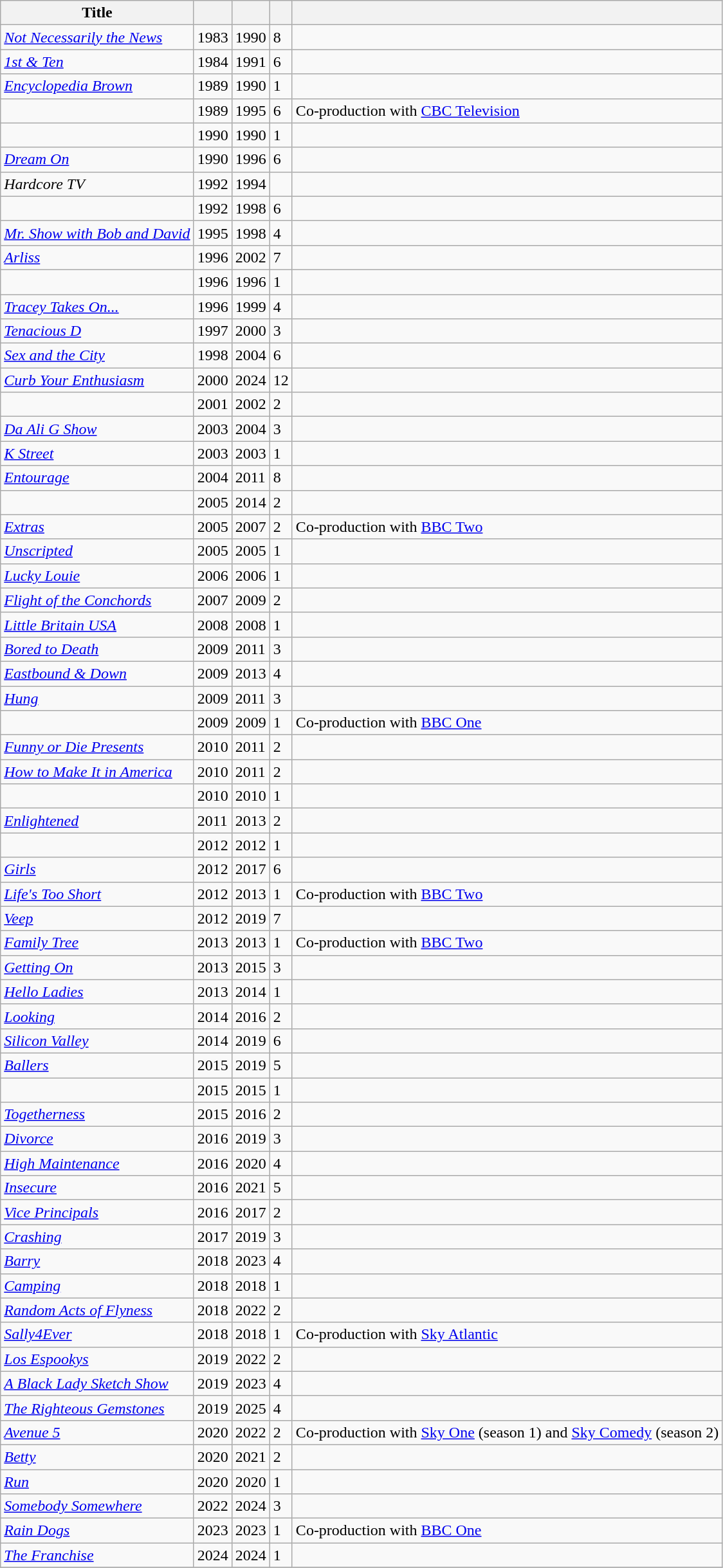<table class="wikitable sortable">
<tr>
<th>Title</th>
<th></th>
<th></th>
<th></th>
<th></th>
</tr>
<tr>
<td><em><a href='#'>Not Necessarily the News</a></em></td>
<td>1983</td>
<td>1990</td>
<td>8</td>
<td></td>
</tr>
<tr>
<td><em><a href='#'>1st & Ten</a></em></td>
<td>1984</td>
<td>1991</td>
<td>6</td>
<td></td>
</tr>
<tr>
<td><em><a href='#'>Encyclopedia Brown</a></em></td>
<td>1989</td>
<td>1990</td>
<td>1</td>
<td></td>
</tr>
<tr>
<td><em></em></td>
<td>1989</td>
<td>1995</td>
<td>6</td>
<td>Co-production with <a href='#'>CBC Television</a></td>
</tr>
<tr>
<td><em></em></td>
<td>1990</td>
<td>1990</td>
<td>1</td>
<td></td>
</tr>
<tr>
<td><em><a href='#'>Dream On</a></em></td>
<td>1990</td>
<td>1996</td>
<td>6</td>
<td></td>
</tr>
<tr>
<td><em>Hardcore TV</em></td>
<td>1992</td>
<td>1994</td>
<td></td>
<td></td>
</tr>
<tr>
<td><em></em></td>
<td>1992</td>
<td>1998</td>
<td>6</td>
<td></td>
</tr>
<tr>
<td><em><a href='#'>Mr. Show with Bob and David</a></em></td>
<td>1995</td>
<td>1998</td>
<td>4</td>
<td></td>
</tr>
<tr>
<td><em><a href='#'>Arliss</a></em></td>
<td>1996</td>
<td>2002</td>
<td>7</td>
<td></td>
</tr>
<tr>
<td><em></em></td>
<td>1996</td>
<td>1996</td>
<td>1</td>
<td></td>
</tr>
<tr>
<td><em><a href='#'>Tracey Takes On...</a></em></td>
<td>1996</td>
<td>1999</td>
<td>4</td>
<td></td>
</tr>
<tr>
<td><em><a href='#'>Tenacious D</a></em></td>
<td>1997</td>
<td>2000</td>
<td>3</td>
<td></td>
</tr>
<tr>
<td><em><a href='#'>Sex and the City</a></em></td>
<td>1998</td>
<td>2004</td>
<td>6</td>
<td></td>
</tr>
<tr>
<td><em><a href='#'>Curb Your Enthusiasm</a></em></td>
<td>2000</td>
<td>2024</td>
<td>12</td>
<td></td>
</tr>
<tr>
<td><em></em></td>
<td>2001</td>
<td>2002</td>
<td>2</td>
<td></td>
</tr>
<tr>
<td><em><a href='#'>Da Ali G Show</a></em></td>
<td>2003</td>
<td>2004</td>
<td>3</td>
<td></td>
</tr>
<tr>
<td><em><a href='#'>K Street</a></em></td>
<td>2003</td>
<td>2003</td>
<td>1</td>
<td></td>
</tr>
<tr>
<td><em><a href='#'>Entourage</a></em></td>
<td>2004</td>
<td>2011</td>
<td>8</td>
<td></td>
</tr>
<tr>
<td><em></em></td>
<td>2005</td>
<td>2014</td>
<td>2</td>
<td></td>
</tr>
<tr>
<td><em><a href='#'>Extras</a></em></td>
<td>2005</td>
<td>2007</td>
<td>2</td>
<td>Co-production with <a href='#'>BBC Two</a></td>
</tr>
<tr>
<td><em><a href='#'>Unscripted</a></em></td>
<td>2005</td>
<td>2005</td>
<td>1</td>
<td></td>
</tr>
<tr>
<td><em><a href='#'>Lucky Louie</a></em></td>
<td>2006</td>
<td>2006</td>
<td>1</td>
<td></td>
</tr>
<tr>
<td><em><a href='#'>Flight of the Conchords</a></em></td>
<td>2007</td>
<td>2009</td>
<td>2</td>
<td></td>
</tr>
<tr>
<td><em><a href='#'>Little Britain USA</a></em></td>
<td>2008</td>
<td>2008</td>
<td>1</td>
<td></td>
</tr>
<tr>
<td><em><a href='#'>Bored to Death</a></em></td>
<td>2009</td>
<td>2011</td>
<td>3</td>
<td></td>
</tr>
<tr>
<td><em><a href='#'>Eastbound & Down</a></em></td>
<td>2009</td>
<td>2013</td>
<td>4</td>
<td></td>
</tr>
<tr>
<td><em><a href='#'>Hung</a></em></td>
<td>2009</td>
<td>2011</td>
<td>3</td>
<td></td>
</tr>
<tr>
<td><em></em></td>
<td>2009</td>
<td>2009</td>
<td>1</td>
<td>Co-production with <a href='#'>BBC One</a></td>
</tr>
<tr>
<td><em><a href='#'>Funny or Die Presents</a></em></td>
<td>2010</td>
<td>2011</td>
<td>2</td>
<td></td>
</tr>
<tr>
<td><em><a href='#'>How to Make It in America</a></em></td>
<td>2010</td>
<td>2011</td>
<td>2</td>
<td></td>
</tr>
<tr>
<td><em></em></td>
<td>2010</td>
<td>2010</td>
<td>1</td>
<td></td>
</tr>
<tr>
<td><em><a href='#'>Enlightened</a></em></td>
<td>2011</td>
<td>2013</td>
<td>2</td>
<td></td>
</tr>
<tr>
<td><em></em></td>
<td>2012</td>
<td>2012</td>
<td>1</td>
<td></td>
</tr>
<tr>
<td><em><a href='#'>Girls</a></em></td>
<td>2012</td>
<td>2017</td>
<td>6</td>
<td></td>
</tr>
<tr>
<td><em><a href='#'>Life's Too Short</a></em></td>
<td>2012</td>
<td>2013</td>
<td>1</td>
<td>Co-production with <a href='#'>BBC Two</a></td>
</tr>
<tr>
<td><em><a href='#'>Veep</a></em></td>
<td>2012</td>
<td>2019</td>
<td>7</td>
<td></td>
</tr>
<tr>
<td><em><a href='#'>Family Tree</a></em></td>
<td>2013</td>
<td>2013</td>
<td>1</td>
<td>Co-production with <a href='#'>BBC Two</a></td>
</tr>
<tr>
<td><em><a href='#'>Getting On</a></em></td>
<td>2013</td>
<td>2015</td>
<td>3</td>
<td></td>
</tr>
<tr>
<td><em><a href='#'>Hello Ladies</a></em></td>
<td>2013</td>
<td>2014</td>
<td>1</td>
<td></td>
</tr>
<tr>
<td><em><a href='#'>Looking</a></em></td>
<td>2014</td>
<td>2016</td>
<td>2</td>
<td></td>
</tr>
<tr>
<td><em><a href='#'>Silicon Valley</a></em></td>
<td>2014</td>
<td>2019</td>
<td>6</td>
<td></td>
</tr>
<tr>
<td><em><a href='#'>Ballers</a></em></td>
<td>2015</td>
<td>2019</td>
<td>5</td>
<td></td>
</tr>
<tr>
<td><em></em></td>
<td>2015</td>
<td>2015</td>
<td>1</td>
<td></td>
</tr>
<tr>
<td><em><a href='#'>Togetherness</a></em></td>
<td>2015</td>
<td>2016</td>
<td>2</td>
<td></td>
</tr>
<tr>
<td><em><a href='#'>Divorce</a></em></td>
<td>2016</td>
<td>2019</td>
<td>3</td>
<td></td>
</tr>
<tr>
<td><em><a href='#'>High Maintenance</a></em></td>
<td>2016</td>
<td>2020</td>
<td>4</td>
<td></td>
</tr>
<tr>
<td><em><a href='#'>Insecure</a></em></td>
<td>2016</td>
<td>2021</td>
<td>5</td>
<td></td>
</tr>
<tr>
<td><em><a href='#'>Vice Principals</a></em></td>
<td>2016</td>
<td>2017</td>
<td>2</td>
<td></td>
</tr>
<tr>
<td><em><a href='#'>Crashing</a></em></td>
<td>2017</td>
<td>2019</td>
<td>3</td>
<td></td>
</tr>
<tr>
<td><em><a href='#'>Barry</a></em></td>
<td>2018</td>
<td>2023</td>
<td>4</td>
<td></td>
</tr>
<tr>
<td><em><a href='#'>Camping</a></em></td>
<td>2018</td>
<td>2018</td>
<td>1</td>
<td></td>
</tr>
<tr>
<td><em><a href='#'>Random Acts of Flyness</a></em></td>
<td>2018</td>
<td>2022</td>
<td>2</td>
<td></td>
</tr>
<tr>
<td><em><a href='#'>Sally4Ever</a></em></td>
<td>2018</td>
<td>2018</td>
<td>1</td>
<td>Co-production with <a href='#'>Sky Atlantic</a></td>
</tr>
<tr>
<td><em><a href='#'>Los Espookys</a></em></td>
<td>2019</td>
<td>2022</td>
<td>2</td>
<td></td>
</tr>
<tr>
<td><em><a href='#'>A Black Lady Sketch Show</a></em></td>
<td>2019</td>
<td>2023</td>
<td>4</td>
<td></td>
</tr>
<tr>
<td><em><a href='#'>The Righteous Gemstones</a></em></td>
<td>2019</td>
<td>2025</td>
<td>4</td>
<td></td>
</tr>
<tr>
<td><em><a href='#'>Avenue 5</a></em></td>
<td>2020</td>
<td>2022</td>
<td>2</td>
<td>Co-production with <a href='#'>Sky One</a> (season 1) and <a href='#'>Sky Comedy</a> (season 2)</td>
</tr>
<tr>
<td><em><a href='#'>Betty</a></em></td>
<td>2020</td>
<td>2021</td>
<td>2</td>
<td></td>
</tr>
<tr>
<td><em><a href='#'>Run</a></em></td>
<td>2020</td>
<td>2020</td>
<td>1</td>
<td></td>
</tr>
<tr>
<td><em><a href='#'>Somebody Somewhere</a></em></td>
<td>2022</td>
<td>2024</td>
<td>3</td>
<td></td>
</tr>
<tr>
<td><em><a href='#'>Rain Dogs</a></em></td>
<td>2023</td>
<td>2023</td>
<td>1</td>
<td>Co-production with <a href='#'>BBC One</a></td>
</tr>
<tr>
<td><em><a href='#'>The Franchise</a></em></td>
<td>2024</td>
<td>2024</td>
<td>1</td>
<td></td>
</tr>
<tr>
</tr>
</table>
